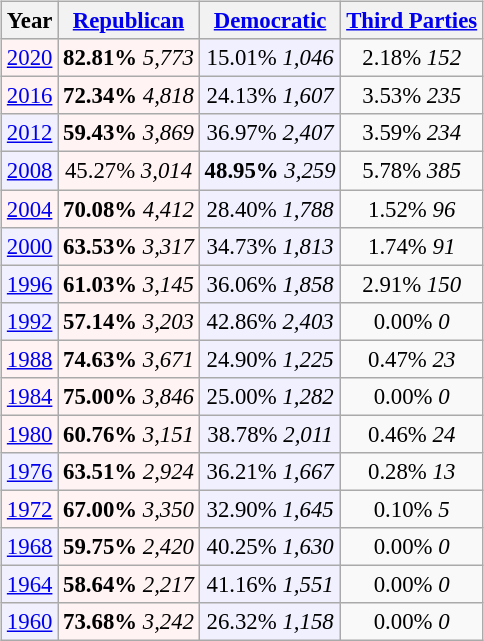<table class="wikitable" style="float:right; font-size:95%;">
<tr bgcolor=lightgrey>
<th>Year</th>
<th><a href='#'>Republican</a></th>
<th><a href='#'>Democratic</a></th>
<th><a href='#'>Third Parties</a></th>
</tr>
<tr>
<td align="center" bgcolor="#fff3f3"><a href='#'>2020</a></td>
<td align="center" bgcolor="#fff3f3"><strong>82.81%</strong> <em>5,773</em></td>
<td align="center" bgcolor="#f0f0ff">15.01% <em>1,046</em></td>
<td align="center">2.18% <em>152</em></td>
</tr>
<tr>
<td align="center" bgcolor="#fff3f3"><a href='#'>2016</a></td>
<td align="center" bgcolor="#fff3f3"><strong>72.34%</strong> <em>4,818</em></td>
<td align="center" bgcolor="#f0f0ff">24.13% <em>1,607</em></td>
<td align="center">3.53% <em>235</em></td>
</tr>
<tr>
<td align="center" bgcolor="#f0f0ff"><a href='#'>2012</a></td>
<td align="center" bgcolor="#fff3f3"><strong>59.43%</strong> <em>3,869</em></td>
<td align="center" bgcolor="#f0f0ff">36.97% <em>2,407</em></td>
<td align="center">3.59% <em>234</em></td>
</tr>
<tr>
<td align="center" bgcolor="#f0f0ff"><a href='#'>2008</a></td>
<td align="center" bgcolor="#fff3f3">45.27% <em>3,014</em></td>
<td align="center" bgcolor="#f0f0ff"><strong>48.95%</strong> <em>3,259</em></td>
<td align="center">5.78% <em>385</em></td>
</tr>
<tr>
<td align="center" bgcolor="#fff3f3"><a href='#'>2004</a></td>
<td align="center" bgcolor="#fff3f3"><strong>70.08%</strong> <em>4,412</em></td>
<td align="center" bgcolor="#f0f0ff">28.40% <em>1,788</em></td>
<td align="center">1.52% <em>96</em></td>
</tr>
<tr>
<td align="center" bgcolor="#f0f0ff"><a href='#'>2000</a></td>
<td align="center" bgcolor="#fff3f3"><strong>63.53%</strong> <em>3,317</em></td>
<td align="center" bgcolor="#f0f0ff">34.73% <em>1,813</em></td>
<td align="center">1.74% <em>91</em></td>
</tr>
<tr>
<td align="center" bgcolor="#f0f0ff"><a href='#'>1996</a></td>
<td align="center" bgcolor="#fff3f3"><strong>61.03%</strong> <em>3,145</em></td>
<td align="center" bgcolor="#f0f0ff">36.06% <em>1,858</em></td>
<td align="center">2.91% <em>150</em></td>
</tr>
<tr>
<td align="center" bgcolor="#f0f0ff"><a href='#'>1992</a></td>
<td align="center" bgcolor="#fff3f3"><strong>57.14%</strong> <em>3,203</em></td>
<td align="center" bgcolor="#f0f0ff">42.86% <em>2,403</em></td>
<td align="center">0.00% <em>0</em></td>
</tr>
<tr>
<td align="center" bgcolor="#fff3f3"><a href='#'>1988</a></td>
<td align="center" bgcolor="#fff3f3"><strong>74.63%</strong> <em>3,671</em></td>
<td align="center" bgcolor="#f0f0ff">24.90% <em>1,225</em></td>
<td align="center">0.47% <em>23</em></td>
</tr>
<tr>
<td align="center" bgcolor="#fff3f3"><a href='#'>1984</a></td>
<td align="center" bgcolor="#fff3f3"><strong>75.00%</strong> <em>3,846</em></td>
<td align="center" bgcolor="#f0f0ff">25.00% <em>1,282</em></td>
<td align="center">0.00% <em>0</em></td>
</tr>
<tr>
<td align="center" bgcolor="#fff3f3"><a href='#'>1980</a></td>
<td align="center" bgcolor="#fff3f3"><strong>60.76%</strong> <em>3,151</em></td>
<td align="center" bgcolor="#f0f0ff">38.78% <em>2,011</em></td>
<td align="center">0.46% <em>24</em></td>
</tr>
<tr>
<td align="center" bgcolor="#f0f0ff"><a href='#'>1976</a></td>
<td align="center" bgcolor="#fff3f3"><strong>63.51%</strong> <em>2,924</em></td>
<td align="center" bgcolor="#f0f0ff">36.21% <em>1,667</em></td>
<td align="center">0.28% <em>13</em></td>
</tr>
<tr>
<td align="center" bgcolor="#fff3f3"><a href='#'>1972</a></td>
<td align="center" bgcolor="#fff3f3"><strong>67.00%</strong> <em>3,350</em></td>
<td align="center" bgcolor="#f0f0ff">32.90% <em>1,645</em></td>
<td align="center">0.10% <em>5</em></td>
</tr>
<tr>
<td align="center" bgcolor="#f0f0ff"><a href='#'>1968</a></td>
<td align="center" bgcolor="#fff3f3"><strong>59.75%</strong> <em>2,420</em></td>
<td align="center" bgcolor="#f0f0ff">40.25% <em>1,630</em></td>
<td align="center">0.00% <em>0</em></td>
</tr>
<tr>
<td align="center" bgcolor="#f0f0ff"><a href='#'>1964</a></td>
<td align="center" bgcolor="#fff3f3"><strong>58.64%</strong> <em>2,217</em></td>
<td align="center" bgcolor="#f0f0ff">41.16% <em>1,551</em></td>
<td align="center">0.00% <em>0</em></td>
</tr>
<tr>
<td align="center" bgcolor="#f0f0ff"><a href='#'>1960</a></td>
<td align="center" bgcolor="#fff3f3"><strong>73.68%</strong> <em>3,242</em></td>
<td align="center" bgcolor="#f0f0ff">26.32% <em>1,158</em></td>
<td align="center">0.00% <em>0</em></td>
</tr>
</table>
